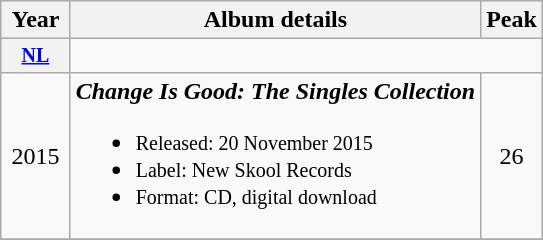<table class="wikitable" style="text-align: center;">
<tr>
<th rowspan="2">Year</th>
<th rowspan="2">Album details</th>
<th>Peak</th>
</tr>
<tr>
</tr>
<tr style="font-size: smaller;">
<th style="width:40px;"><a href='#'>NL</a></th>
</tr>
<tr>
<td>2015</td>
<td style="text-align:left;"><strong><em>Change Is Good: The Singles Collection</em></strong><br><ul><li><small>Released: 20 November 2015</small></li><li><small>Label: New Skool Records</small></li><li><small>Format: CD, digital download</small></li></ul></td>
<td>26</td>
</tr>
<tr>
</tr>
</table>
